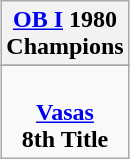<table class="wikitable" style="text-align: center; margin: 0 auto;">
<tr>
<th><a href='#'>OB I</a> 1980<br>Champions</th>
</tr>
<tr>
</tr>
<tr>
<td> <br><strong><a href='#'>Vasas</a></strong><br><strong>8th Title</strong></td>
</tr>
</table>
